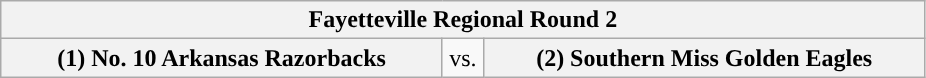<table class="wikitable">
<tr>
<th style="width: 595px;" colspan=3>Fayetteville Regional Round 2</th>
</tr>
<tr>
<th style="width: 287px; ">(1) No. 10 Arkansas Razorbacks</th>
<td style="width: 20px; text-align:center">vs.</td>
<th style="width: 287px; ">(2) Southern Miss Golden Eagles</th>
</tr>
</table>
